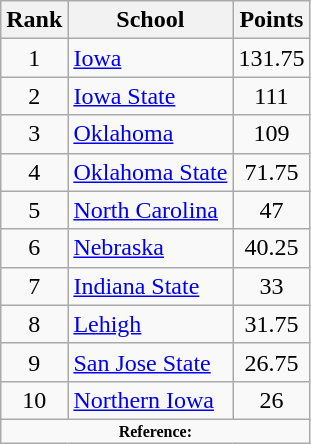<table class="wikitable" style="text-align:center">
<tr>
<th>Rank</th>
<th>School</th>
<th>Points</th>
</tr>
<tr>
<td>1</td>
<td align=left><a href='#'>Iowa</a></td>
<td>131.75</td>
</tr>
<tr>
<td>2</td>
<td align=left><a href='#'>Iowa State</a></td>
<td>111</td>
</tr>
<tr>
<td>3</td>
<td align=left><a href='#'>Oklahoma</a></td>
<td>109</td>
</tr>
<tr>
<td>4</td>
<td align=left><a href='#'>Oklahoma State</a></td>
<td>71.75</td>
</tr>
<tr>
<td>5</td>
<td align=left><a href='#'>North Carolina</a></td>
<td>47</td>
</tr>
<tr>
<td>6</td>
<td align=left><a href='#'>Nebraska</a></td>
<td>40.25</td>
</tr>
<tr>
<td>7</td>
<td align=left><a href='#'>Indiana State</a></td>
<td>33</td>
</tr>
<tr>
<td>8</td>
<td align=left><a href='#'>Lehigh</a></td>
<td>31.75</td>
</tr>
<tr>
<td>9</td>
<td align=left><a href='#'>San Jose State</a></td>
<td>26.75</td>
</tr>
<tr>
<td>10</td>
<td align=left><a href='#'>Northern Iowa</a></td>
<td>26</td>
</tr>
<tr>
<td colspan="3"  style="font-size:8pt; text-align:center;"><strong>Reference:</strong></td>
</tr>
</table>
